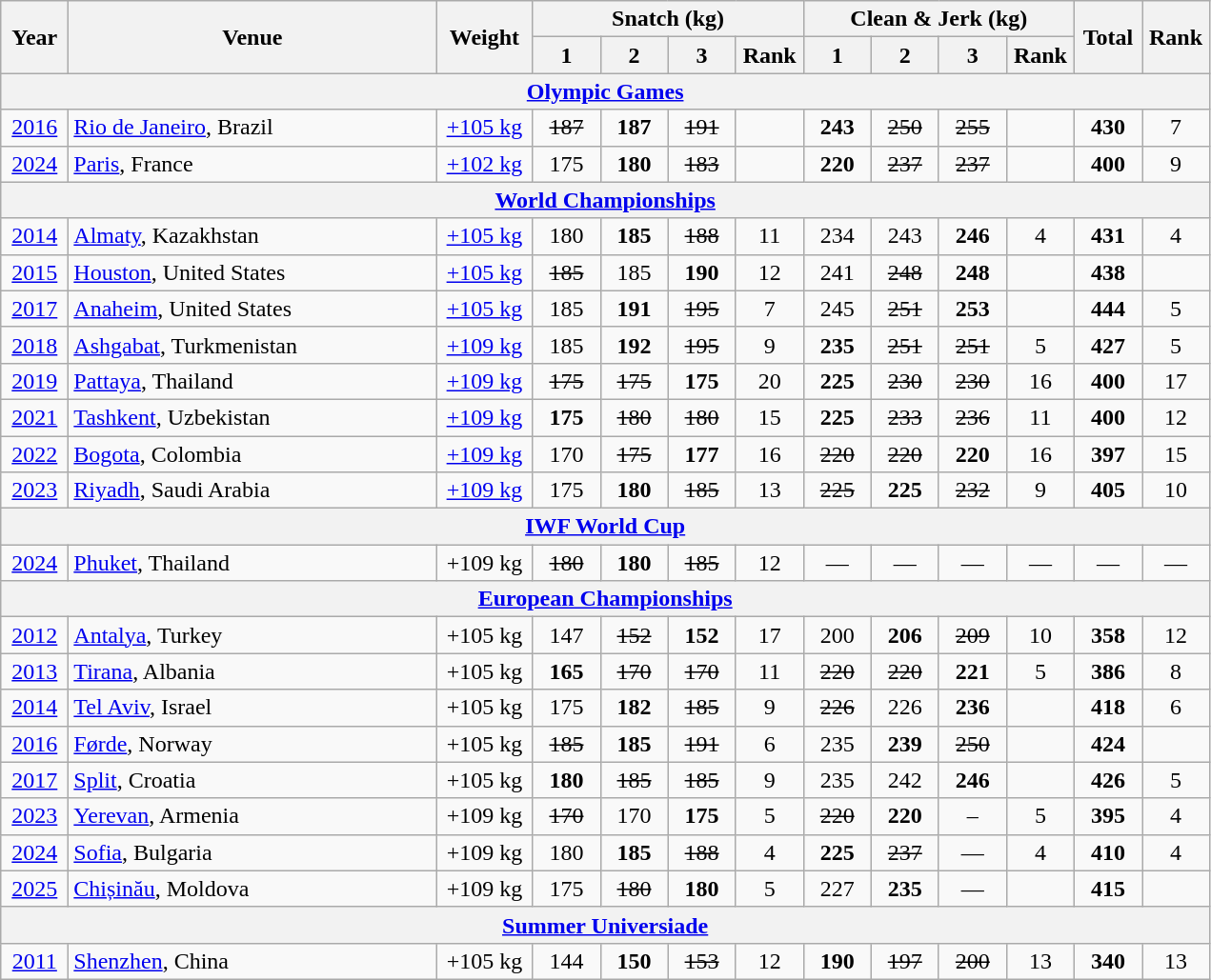<table class = "wikitable" style="text-align:center;">
<tr>
<th rowspan=2 width=40>Year</th>
<th rowspan=2 width=250>Venue</th>
<th rowspan=2 width=60>Weight</th>
<th colspan=4>Snatch (kg)</th>
<th colspan=4>Clean & Jerk (kg)</th>
<th rowspan=2 width=40>Total</th>
<th rowspan=2 width=40>Rank</th>
</tr>
<tr>
<th width=40>1</th>
<th width=40>2</th>
<th width=40>3</th>
<th width=40>Rank</th>
<th width=40>1</th>
<th width=40>2</th>
<th width=40>3</th>
<th width=40>Rank</th>
</tr>
<tr>
<th colspan=13><a href='#'>Olympic Games</a></th>
</tr>
<tr>
<td><a href='#'>2016</a></td>
<td align=left><a href='#'>Rio de Janeiro</a>, Brazil</td>
<td><a href='#'>+105 kg</a></td>
<td><s>187</s></td>
<td><strong>187</strong></td>
<td><s>191</s></td>
<td></td>
<td><strong>243</strong></td>
<td><s>250</s></td>
<td><s>255</s></td>
<td></td>
<td><strong>430</strong></td>
<td>7</td>
</tr>
<tr>
<td><a href='#'>2024</a></td>
<td align=left><a href='#'>Paris</a>, France</td>
<td><a href='#'>+102 kg</a></td>
<td>175</td>
<td><strong>180</strong></td>
<td><s>183</s></td>
<td></td>
<td><strong>220</strong></td>
<td><s>237</s></td>
<td><s>237</s></td>
<td></td>
<td><strong>400</strong></td>
<td>9</td>
</tr>
<tr>
<th colspan=13><a href='#'>World Championships</a></th>
</tr>
<tr>
<td><a href='#'>2014</a></td>
<td align=left><a href='#'>Almaty</a>, Kazakhstan</td>
<td><a href='#'>+105 kg</a></td>
<td>180</td>
<td><strong>185</strong></td>
<td><s>188</s></td>
<td>11</td>
<td>234</td>
<td>243</td>
<td><strong>246</strong></td>
<td>4</td>
<td><strong>431</strong></td>
<td>4</td>
</tr>
<tr>
<td><a href='#'>2015</a></td>
<td align=left><a href='#'>Houston</a>, United States</td>
<td><a href='#'>+105 kg</a></td>
<td><s>185</s></td>
<td>185</td>
<td><strong>190</strong></td>
<td>12</td>
<td>241</td>
<td><s>248</s></td>
<td><strong>248</strong></td>
<td><strong></strong></td>
<td><strong>438</strong></td>
<td><strong></strong></td>
</tr>
<tr>
<td><a href='#'>2017</a></td>
<td align=left><a href='#'>Anaheim</a>, United States</td>
<td><a href='#'>+105 kg</a></td>
<td>185</td>
<td><strong>191</strong></td>
<td><s>195</s></td>
<td>7</td>
<td>245</td>
<td><s>251</s></td>
<td><strong>253</strong></td>
<td></td>
<td><strong>444</strong></td>
<td>5</td>
</tr>
<tr>
<td><a href='#'>2018</a></td>
<td align=left><a href='#'>Ashgabat</a>, Turkmenistan</td>
<td><a href='#'>+109 kg</a></td>
<td>185</td>
<td><strong>192</strong></td>
<td><s>195</s></td>
<td>9</td>
<td><strong>235</strong></td>
<td><s>251</s></td>
<td><s>251</s></td>
<td>5</td>
<td><strong>427</strong></td>
<td>5</td>
</tr>
<tr>
<td><a href='#'>2019</a></td>
<td align=left><a href='#'>Pattaya</a>, Thailand</td>
<td><a href='#'>+109 kg</a></td>
<td><s>175</s></td>
<td><s>175</s></td>
<td><strong>175</strong></td>
<td>20</td>
<td><strong>225</strong></td>
<td><s>230</s></td>
<td><s>230</s></td>
<td>16</td>
<td><strong>400</strong></td>
<td>17</td>
</tr>
<tr>
<td><a href='#'>2021</a></td>
<td align=left><a href='#'>Tashkent</a>, Uzbekistan</td>
<td><a href='#'>+109 kg</a></td>
<td><strong>175</strong></td>
<td><s>180</s></td>
<td><s>180</s></td>
<td>15</td>
<td><strong>225</strong></td>
<td><s>233</s></td>
<td><s>236</s></td>
<td>11</td>
<td><strong>400</strong></td>
<td>12</td>
</tr>
<tr>
<td><a href='#'>2022</a></td>
<td align=left><a href='#'>Bogota</a>, Colombia</td>
<td><a href='#'>+109 kg</a></td>
<td>170</td>
<td><s>175</s></td>
<td><strong>177</strong></td>
<td>16</td>
<td><s>220</s></td>
<td><s>220</s></td>
<td><strong>220</strong></td>
<td>16</td>
<td><strong>397</strong></td>
<td>15</td>
</tr>
<tr>
<td><a href='#'>2023</a></td>
<td align=left><a href='#'>Riyadh</a>, Saudi Arabia</td>
<td><a href='#'>+109 kg</a></td>
<td>175</td>
<td><strong>180</strong></td>
<td><s>185</s></td>
<td>13</td>
<td><s>225</s></td>
<td><strong>225</strong></td>
<td><s>232</s></td>
<td>9</td>
<td><strong>405</strong></td>
<td>10</td>
</tr>
<tr>
<th colspan=13><a href='#'>IWF World Cup</a></th>
</tr>
<tr>
<td><a href='#'>2024</a></td>
<td align=left><a href='#'>Phuket</a>, Thailand</td>
<td>+109 kg</td>
<td><s>180</s></td>
<td><strong>180</strong></td>
<td><s>185</s></td>
<td>12</td>
<td>—</td>
<td>—</td>
<td>—</td>
<td>—</td>
<td>—</td>
<td>—</td>
</tr>
<tr>
<th colspan=13><a href='#'>European Championships</a></th>
</tr>
<tr>
<td><a href='#'>2012</a></td>
<td align=left><a href='#'>Antalya</a>, Turkey</td>
<td>+105 kg</td>
<td>147</td>
<td><s>152</s></td>
<td><strong>152</strong></td>
<td>17</td>
<td>200</td>
<td><strong>206</strong></td>
<td><s>209</s></td>
<td>10</td>
<td><strong>358</strong></td>
<td>12</td>
</tr>
<tr>
<td><a href='#'>2013</a></td>
<td align=left><a href='#'>Tirana</a>, Albania</td>
<td>+105 kg</td>
<td><strong>165</strong></td>
<td><s>170</s></td>
<td><s>170</s></td>
<td>11</td>
<td><s>220</s></td>
<td><s>220</s></td>
<td><strong>221</strong></td>
<td>5</td>
<td><strong>386</strong></td>
<td>8</td>
</tr>
<tr>
<td><a href='#'>2014</a></td>
<td align=left><a href='#'>Tel Aviv</a>, Israel</td>
<td>+105 kg</td>
<td>175</td>
<td><strong>182</strong></td>
<td><s>185</s></td>
<td>9</td>
<td><s>226</s></td>
<td>226</td>
<td><strong>236</strong></td>
<td><strong></strong></td>
<td><strong>418</strong></td>
<td>6</td>
</tr>
<tr>
<td><a href='#'>2016</a></td>
<td align=left><a href='#'>Førde</a>, Norway</td>
<td>+105 kg</td>
<td><s>185</s></td>
<td><strong>185</strong></td>
<td><s>191</s></td>
<td>6</td>
<td>235</td>
<td><strong>239</strong></td>
<td><s>250</s></td>
<td><strong></strong></td>
<td><strong>424</strong></td>
<td><strong></strong></td>
</tr>
<tr>
<td><a href='#'>2017</a></td>
<td align=left><a href='#'>Split</a>, Croatia</td>
<td>+105 kg</td>
<td><strong>180</strong></td>
<td><s>185</s></td>
<td><s>185</s></td>
<td>9</td>
<td>235</td>
<td>242</td>
<td><strong>246</strong></td>
<td><strong></strong></td>
<td><strong>426</strong></td>
<td>5</td>
</tr>
<tr>
<td><a href='#'>2023</a></td>
<td align=left><a href='#'>Yerevan</a>, Armenia</td>
<td>+109 kg</td>
<td><s>170</s></td>
<td>170</td>
<td><strong>175</strong></td>
<td>5</td>
<td><s>220</s></td>
<td><strong>220</strong></td>
<td>–</td>
<td>5</td>
<td><strong>395</strong></td>
<td>4</td>
</tr>
<tr>
<td><a href='#'>2024</a></td>
<td align="left"><a href='#'>Sofia</a>, Bulgaria</td>
<td>+109 kg</td>
<td>180</td>
<td><strong>185</strong></td>
<td><s>188</s></td>
<td>4</td>
<td><strong>225</strong></td>
<td><s>237</s></td>
<td>—</td>
<td>4</td>
<td><strong>410</strong></td>
<td>4</td>
</tr>
<tr>
<td><a href='#'>2025</a></td>
<td align="left"><a href='#'>Chișinău</a>, Moldova</td>
<td>+109 kg</td>
<td>175</td>
<td><s>180</s></td>
<td><strong>180</strong></td>
<td>5</td>
<td>227</td>
<td><strong>235</strong></td>
<td>—</td>
<td><strong></strong></td>
<td><strong>415</strong></td>
<td><strong></strong></td>
</tr>
<tr>
<th colspan=13><a href='#'>Summer Universiade</a></th>
</tr>
<tr>
<td><a href='#'>2011</a></td>
<td align=left><a href='#'>Shenzhen</a>, China</td>
<td>+105 kg</td>
<td>144</td>
<td><strong>150</strong></td>
<td><s>153</s></td>
<td>12</td>
<td><strong>190</strong></td>
<td><s>197</s></td>
<td><s>200</s></td>
<td>13</td>
<td><strong>340</strong></td>
<td>13</td>
</tr>
</table>
